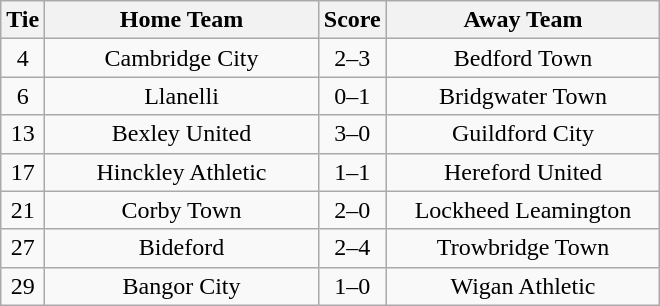<table class="wikitable" style="text-align:center;">
<tr>
<th width=20>Tie</th>
<th width=175>Home Team</th>
<th width=20>Score</th>
<th width=175>Away Team</th>
</tr>
<tr>
<td>4</td>
<td>Cambridge City</td>
<td>2–3</td>
<td>Bedford Town</td>
</tr>
<tr>
<td>6</td>
<td>Llanelli</td>
<td>0–1</td>
<td>Bridgwater Town</td>
</tr>
<tr>
<td>13</td>
<td>Bexley United</td>
<td>3–0</td>
<td>Guildford City</td>
</tr>
<tr>
<td>17</td>
<td>Hinckley Athletic</td>
<td>1–1</td>
<td>Hereford United</td>
</tr>
<tr>
<td>21</td>
<td>Corby Town</td>
<td>2–0</td>
<td>Lockheed Leamington</td>
</tr>
<tr>
<td>27</td>
<td>Bideford</td>
<td>2–4</td>
<td>Trowbridge Town</td>
</tr>
<tr>
<td>29</td>
<td>Bangor City</td>
<td>1–0</td>
<td>Wigan Athletic</td>
</tr>
</table>
